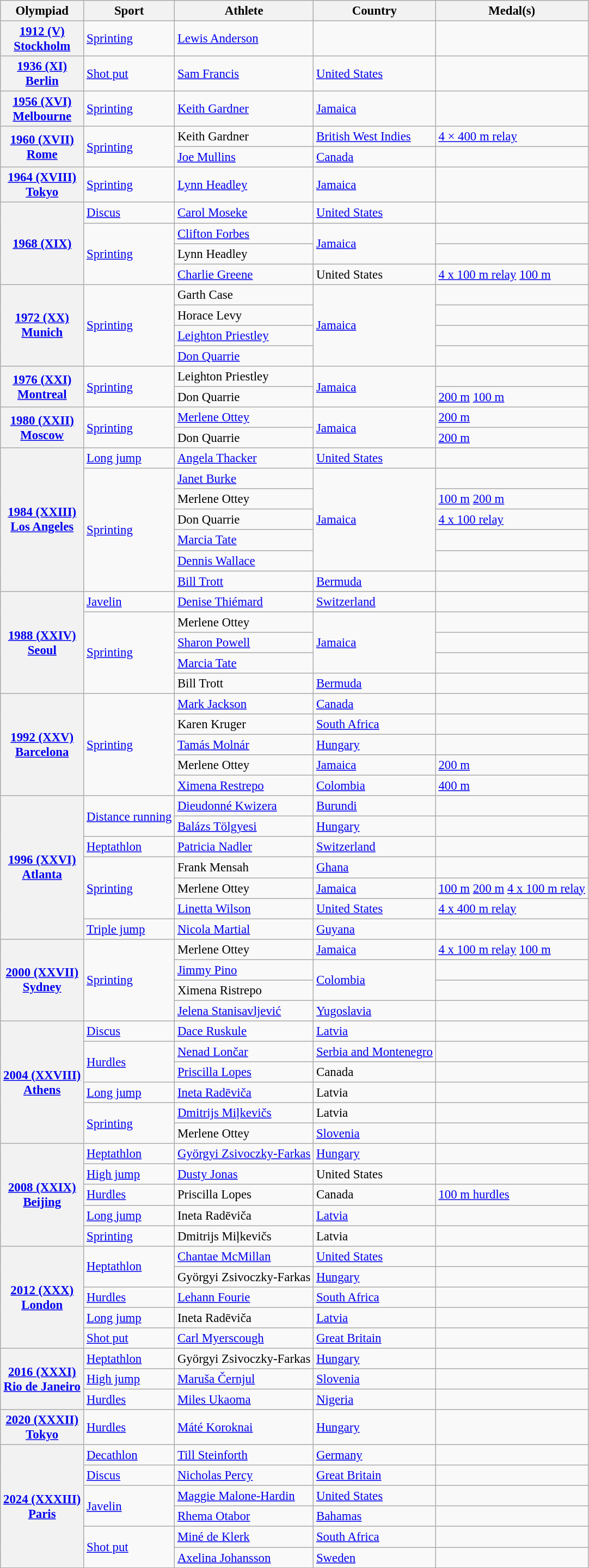<table class="wikitable" style="font-size: 95%">
<tr>
<th>Olympiad</th>
<th>Sport</th>
<th>Athlete</th>
<th>Country</th>
<th>Medal(s)</th>
</tr>
<tr>
<th><a href='#'>1912 (V)</a> <br>  <a href='#'>Stockholm</a></th>
<td> <a href='#'>Sprinting</a></td>
<td><a href='#'>Lewis Anderson</a></td>
<td></td>
<td></td>
</tr>
<tr>
<th><a href='#'>1936 (XI)</a> <br>  <a href='#'>Berlin</a></th>
<td> <a href='#'>Shot put</a></td>
<td><a href='#'>Sam Francis</a></td>
<td> <a href='#'>United States</a></td>
<td></td>
</tr>
<tr>
<th><a href='#'>1956 (XVI)</a> <br>  <a href='#'>Melbourne</a></th>
<td> <a href='#'>Sprinting</a></td>
<td><a href='#'>Keith Gardner</a></td>
<td> <a href='#'>Jamaica</a></td>
<td></td>
</tr>
<tr>
<th rowspan=2><a href='#'>1960 (XVII)</a> <br>  <a href='#'>Rome</a></th>
<td rowspan=2> <a href='#'>Sprinting</a></td>
<td>Keith Gardner</td>
<td> <a href='#'>British West Indies</a></td>
<td> <a href='#'>4 × 400 m relay</a></td>
</tr>
<tr>
<td><a href='#'>Joe Mullins</a></td>
<td> <a href='#'>Canada</a></td>
<td></td>
</tr>
<tr>
<th><a href='#'>1964 (XVIII)</a> <br>  <a href='#'>Tokyo</a></th>
<td> <a href='#'>Sprinting</a></td>
<td><a href='#'>Lynn Headley</a></td>
<td> <a href='#'>Jamaica</a></td>
<td></td>
</tr>
<tr>
<th rowspan=4><a href='#'>1968 (XIX)</a> <br> </th>
<td> <a href='#'>Discus</a></td>
<td><a href='#'>Carol Moseke</a></td>
<td> <a href='#'>United States</a></td>
<td></td>
</tr>
<tr>
<td rowspan=3> <a href='#'>Sprinting</a></td>
<td><a href='#'>Clifton Forbes</a></td>
<td rowspan=2> <a href='#'>Jamaica</a></td>
<td></td>
</tr>
<tr>
<td>Lynn Headley</td>
<td></td>
</tr>
<tr>
<td><a href='#'>Charlie Greene</a></td>
<td> United States</td>
<td> <a href='#'>4 x 100 m relay</a>  <a href='#'>100 m</a></td>
</tr>
<tr>
<th rowspan=4><a href='#'>1972 (XX)</a> <br>  <a href='#'>Munich</a></th>
<td rowspan=4> <a href='#'>Sprinting</a></td>
<td>Garth Case</td>
<td rowspan=4> <a href='#'>Jamaica</a></td>
<td></td>
</tr>
<tr>
<td>Horace Levy</td>
<td></td>
</tr>
<tr>
<td><a href='#'>Leighton Priestley</a></td>
<td></td>
</tr>
<tr>
<td><a href='#'>Don Quarrie</a></td>
<td></td>
</tr>
<tr>
<th rowspan=2><a href='#'>1976 (XXI)</a> <br>  <a href='#'>Montreal</a></th>
<td rowspan=2> <a href='#'>Sprinting</a></td>
<td>Leighton Priestley</td>
<td rowspan=2> <a href='#'>Jamaica</a></td>
<td></td>
</tr>
<tr>
<td>Don Quarrie</td>
<td> <a href='#'>200 m</a>  <a href='#'>100 m</a></td>
</tr>
<tr>
<th rowspan=2><a href='#'>1980 (XXII)</a> <br>  <a href='#'>Moscow</a></th>
<td rowspan=2> <a href='#'>Sprinting</a></td>
<td><a href='#'>Merlene Ottey</a></td>
<td rowspan=2> <a href='#'>Jamaica</a></td>
<td> <a href='#'>200 m</a></td>
</tr>
<tr>
<td>Don Quarrie</td>
<td> <a href='#'>200 m</a></td>
</tr>
<tr>
<th rowspan=7><a href='#'>1984 (XXIII)</a> <br>  <a href='#'>Los Angeles</a></th>
<td> <a href='#'>Long jump</a></td>
<td><a href='#'>Angela Thacker</a></td>
<td> <a href='#'>United States</a></td>
<td></td>
</tr>
<tr>
<td rowspan=6> <a href='#'>Sprinting</a></td>
<td><a href='#'>Janet Burke</a></td>
<td rowspan=5> <a href='#'>Jamaica</a></td>
<td></td>
</tr>
<tr>
<td>Merlene Ottey</td>
<td> <a href='#'>100 m</a>  <a href='#'>200 m</a></td>
</tr>
<tr>
<td>Don Quarrie</td>
<td> <a href='#'>4 x 100  relay</a></td>
</tr>
<tr>
<td><a href='#'>Marcia Tate</a></td>
<td></td>
</tr>
<tr>
<td><a href='#'>Dennis Wallace</a></td>
<td></td>
</tr>
<tr>
<td><a href='#'>Bill Trott</a></td>
<td> <a href='#'>Bermuda</a></td>
<td></td>
</tr>
<tr>
<th rowspan=5><a href='#'>1988 (XXIV)</a> <br>  <a href='#'>Seoul</a></th>
<td> <a href='#'>Javelin</a></td>
<td><a href='#'>Denise Thiémard</a></td>
<td> <a href='#'>Switzerland</a></td>
<td></td>
</tr>
<tr>
<td rowspan=4> <a href='#'>Sprinting</a></td>
<td>Merlene Ottey</td>
<td rowspan=3> <a href='#'>Jamaica</a></td>
<td></td>
</tr>
<tr>
<td><a href='#'>Sharon Powell</a></td>
<td></td>
</tr>
<tr>
<td><a href='#'>Marcia Tate</a></td>
<td></td>
</tr>
<tr>
<td>Bill Trott</td>
<td> <a href='#'>Bermuda</a></td>
<td></td>
</tr>
<tr>
<th rowspan=5><a href='#'>1992 (XXV)</a> <br>  <a href='#'>Barcelona</a></th>
<td rowspan=5> <a href='#'>Sprinting</a></td>
<td><a href='#'>Mark Jackson</a></td>
<td> <a href='#'>Canada</a></td>
<td></td>
</tr>
<tr>
<td>Karen Kruger</td>
<td> <a href='#'>South Africa</a></td>
<td></td>
</tr>
<tr>
<td><a href='#'>Tamás Molnár</a></td>
<td> <a href='#'>Hungary</a></td>
<td></td>
</tr>
<tr>
<td>Merlene Ottey</td>
<td> <a href='#'>Jamaica</a></td>
<td> <a href='#'>200 m</a></td>
</tr>
<tr>
<td><a href='#'>Ximena Restrepo</a></td>
<td> <a href='#'>Colombia</a></td>
<td> <a href='#'>400 m</a></td>
</tr>
<tr>
<th rowspan=7><a href='#'>1996 (XXVI)</a> <br>  <a href='#'>Atlanta</a></th>
<td rowspan=2> <a href='#'>Distance running</a></td>
<td><a href='#'>Dieudonné Kwizera</a></td>
<td> <a href='#'>Burundi</a></td>
<td></td>
</tr>
<tr>
<td><a href='#'>Balázs Tölgyesi</a></td>
<td> <a href='#'>Hungary</a></td>
<td></td>
</tr>
<tr>
<td> <a href='#'>Heptathlon</a></td>
<td><a href='#'>Patricia Nadler</a></td>
<td> <a href='#'>Switzerland</a></td>
<td></td>
</tr>
<tr>
<td rowspan=3> <a href='#'>Sprinting</a></td>
<td>Frank Mensah</td>
<td> <a href='#'>Ghana</a></td>
<td></td>
</tr>
<tr>
<td>Merlene Ottey</td>
<td> <a href='#'>Jamaica</a></td>
<td> <a href='#'>100 m</a>  <a href='#'>200 m</a>  <a href='#'>4 x 100 m relay</a></td>
</tr>
<tr>
<td><a href='#'>Linetta Wilson</a></td>
<td> <a href='#'>United States</a></td>
<td> <a href='#'>4 x 400 m relay</a></td>
</tr>
<tr>
<td> <a href='#'>Triple jump</a></td>
<td><a href='#'>Nicola Martial</a></td>
<td> <a href='#'>Guyana</a></td>
<td></td>
</tr>
<tr>
<th rowspan=4><a href='#'>2000 (XXVII)</a> <br>  <a href='#'>Sydney</a></th>
<td rowspan=4> <a href='#'>Sprinting</a></td>
<td>Merlene Ottey</td>
<td> <a href='#'>Jamaica</a></td>
<td> <a href='#'>4 x 100 m relay</a>  <a href='#'>100 m</a></td>
</tr>
<tr>
<td><a href='#'>Jimmy Pino</a></td>
<td rowspan=2> <a href='#'>Colombia</a></td>
<td></td>
</tr>
<tr>
<td>Ximena Ristrepo</td>
<td></td>
</tr>
<tr>
<td><a href='#'>Jelena Stanisavljević</a></td>
<td> <a href='#'>Yugoslavia</a></td>
<td></td>
</tr>
<tr>
<th rowspan=6><a href='#'>2004 (XXVIII)</a> <br>  <a href='#'>Athens</a></th>
<td> <a href='#'>Discus</a></td>
<td><a href='#'>Dace Ruskule</a></td>
<td> <a href='#'>Latvia</a></td>
<td></td>
</tr>
<tr>
<td rowspan=2> <a href='#'>Hurdles</a></td>
<td><a href='#'>Nenad Lončar</a></td>
<td> <a href='#'>Serbia and Montenegro</a></td>
<td></td>
</tr>
<tr>
<td><a href='#'>Priscilla Lopes</a></td>
<td> Canada</td>
<td></td>
</tr>
<tr>
<td> <a href='#'>Long jump</a></td>
<td><a href='#'>Ineta Radēviča</a></td>
<td> Latvia</td>
<td></td>
</tr>
<tr>
<td rowspan=2> <a href='#'>Sprinting</a></td>
<td><a href='#'>Dmitrijs Miļkevičs</a></td>
<td> Latvia</td>
<td></td>
</tr>
<tr>
<td>Merlene Ottey</td>
<td> <a href='#'>Slovenia</a></td>
<td></td>
</tr>
<tr>
<th rowspan=5><a href='#'>2008 (XXIX)</a> <br>  <a href='#'>Beijing</a></th>
<td> <a href='#'>Heptathlon</a></td>
<td><a href='#'>Györgyi Zsivoczky-Farkas</a></td>
<td> <a href='#'>Hungary</a></td>
<td></td>
</tr>
<tr>
<td> <a href='#'>High jump</a></td>
<td><a href='#'>Dusty Jonas</a></td>
<td> United States</td>
<td></td>
</tr>
<tr>
<td> <a href='#'>Hurdles</a></td>
<td>Priscilla Lopes</td>
<td> Canada</td>
<td> <a href='#'>100 m hurdles</a></td>
</tr>
<tr>
<td> <a href='#'>Long jump</a></td>
<td>Ineta Radēviča</td>
<td> <a href='#'>Latvia</a></td>
<td></td>
</tr>
<tr>
<td> <a href='#'>Sprinting</a></td>
<td>Dmitrijs Miļkevičs</td>
<td> Latvia</td>
<td></td>
</tr>
<tr>
<th rowspan=5><a href='#'>2012 (XXX)</a> <br>  <a href='#'>London</a></th>
<td rowspan=2> <a href='#'>Heptathlon</a></td>
<td><a href='#'>Chantae McMillan</a></td>
<td> <a href='#'>United States</a></td>
<td></td>
</tr>
<tr>
<td>Györgyi Zsivoczky-Farkas</td>
<td> <a href='#'>Hungary</a></td>
<td></td>
</tr>
<tr>
<td> <a href='#'>Hurdles</a></td>
<td><a href='#'>Lehann Fourie</a></td>
<td> <a href='#'>South Africa</a></td>
<td></td>
</tr>
<tr>
<td> <a href='#'>Long jump</a></td>
<td>Ineta Radēviča</td>
<td> <a href='#'>Latvia</a></td>
<td></td>
</tr>
<tr>
<td> <a href='#'>Shot put</a></td>
<td><a href='#'>Carl Myerscough</a></td>
<td> <a href='#'>Great Britain</a></td>
<td></td>
</tr>
<tr>
<th rowspan=3><a href='#'>2016 (XXXI)</a> <br>  <a href='#'>Rio de Janeiro</a></th>
<td> <a href='#'>Heptathlon</a></td>
<td>Györgyi Zsivoczky-Farkas</td>
<td> <a href='#'>Hungary</a></td>
<td></td>
</tr>
<tr>
<td> <a href='#'>High jump</a></td>
<td><a href='#'>Maruša Černjul</a></td>
<td> <a href='#'>Slovenia</a></td>
<td></td>
</tr>
<tr>
<td> <a href='#'>Hurdles</a></td>
<td><a href='#'>Miles Ukaoma</a></td>
<td> <a href='#'>Nigeria</a></td>
<td></td>
</tr>
<tr>
<th><a href='#'>2020 (XXXII)</a> <br>  <a href='#'>Tokyo</a></th>
<td> <a href='#'>Hurdles</a></td>
<td><a href='#'>Máté Koroknai</a></td>
<td> <a href='#'>Hungary</a></td>
<td></td>
</tr>
<tr>
<th rowspan=6><a href='#'>2024 (XXXIII)</a> <br>  <a href='#'>Paris</a></th>
<td> <a href='#'>Decathlon</a></td>
<td><a href='#'>Till Steinforth</a></td>
<td> <a href='#'>Germany</a></td>
<td></td>
</tr>
<tr>
<td> <a href='#'>Discus</a></td>
<td><a href='#'>Nicholas Percy</a></td>
<td> <a href='#'>Great Britain</a></td>
<td></td>
</tr>
<tr>
<td rowspan=2> <a href='#'>Javelin</a></td>
<td><a href='#'>Maggie Malone-Hardin</a></td>
<td> <a href='#'>United States</a></td>
<td></td>
</tr>
<tr>
<td><a href='#'>Rhema Otabor</a></td>
<td> <a href='#'>Bahamas</a></td>
<td></td>
</tr>
<tr>
<td rowspan=2> <a href='#'>Shot put</a></td>
<td><a href='#'>Miné de Klerk</a></td>
<td> <a href='#'>South Africa</a></td>
<td></td>
</tr>
<tr>
<td><a href='#'>Axelina Johansson</a></td>
<td> <a href='#'>Sweden</a></td>
<td></td>
</tr>
</table>
